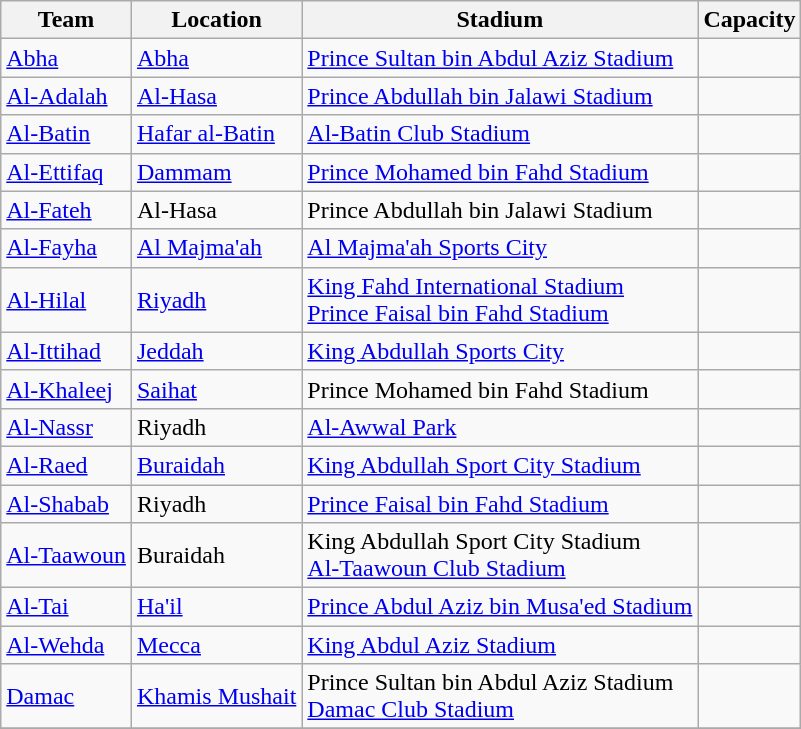<table class="wikitable sortable">
<tr>
<th>Team</th>
<th>Location</th>
<th>Stadium</th>
<th>Capacity</th>
</tr>
<tr>
<td><a href='#'>Abha</a></td>
<td><a href='#'>Abha</a></td>
<td><a href='#'>Prince Sultan bin Abdul Aziz Stadium</a></td>
<td style="text-align:center"></td>
</tr>
<tr>
<td><a href='#'>Al-Adalah</a></td>
<td><a href='#'>Al-Hasa</a> </td>
<td><a href='#'>Prince Abdullah bin Jalawi Stadium</a></td>
<td style="text-align:center"></td>
</tr>
<tr>
<td><a href='#'>Al-Batin</a></td>
<td><a href='#'>Hafar al-Batin</a></td>
<td><a href='#'>Al-Batin Club Stadium</a></td>
<td style="text-align:center"></td>
</tr>
<tr>
<td><a href='#'>Al-Ettifaq</a></td>
<td><a href='#'>Dammam</a></td>
<td><a href='#'>Prince Mohamed bin Fahd Stadium</a></td>
<td style="text-align:center"></td>
</tr>
<tr>
<td><a href='#'>Al-Fateh</a></td>
<td>Al-Hasa </td>
<td>Prince Abdullah bin Jalawi Stadium</td>
<td style="text-align:center"></td>
</tr>
<tr>
<td><a href='#'>Al-Fayha</a></td>
<td><a href='#'>Al Majma'ah</a></td>
<td><a href='#'>Al Majma'ah Sports City</a></td>
<td style="text-align:center"></td>
</tr>
<tr>
<td><a href='#'>Al-Hilal</a></td>
<td><a href='#'>Riyadh</a></td>
<td><a href='#'>King Fahd International Stadium</a><br><a href='#'>Prince Faisal bin Fahd Stadium</a></td>
<td style="text-align:center"><br></td>
</tr>
<tr>
<td><a href='#'>Al-Ittihad</a></td>
<td><a href='#'>Jeddah</a></td>
<td><a href='#'>King Abdullah Sports City</a></td>
<td style="text-align:center"></td>
</tr>
<tr>
<td><a href='#'>Al-Khaleej</a></td>
<td><a href='#'>Saihat</a></td>
<td>Prince Mohamed bin Fahd Stadium </td>
<td style="text-align:center"></td>
</tr>
<tr>
<td><a href='#'>Al-Nassr</a></td>
<td>Riyadh</td>
<td><a href='#'>Al-Awwal Park</a></td>
<td style="text-align:center"></td>
</tr>
<tr>
<td><a href='#'>Al-Raed</a></td>
<td><a href='#'>Buraidah</a></td>
<td><a href='#'>King Abdullah Sport City Stadium</a></td>
<td style="text-align:center"></td>
</tr>
<tr>
<td><a href='#'>Al-Shabab</a></td>
<td>Riyadh</td>
<td><a href='#'>Prince Faisal bin Fahd Stadium</a></td>
<td style="text-align:center"></td>
</tr>
<tr>
<td><a href='#'>Al-Taawoun</a></td>
<td>Buraidah</td>
<td>King Abdullah Sport City Stadium<br><a href='#'>Al-Taawoun Club Stadium</a></td>
<td style="text-align:center"><br></td>
</tr>
<tr>
<td><a href='#'>Al-Tai</a></td>
<td><a href='#'>Ha'il</a></td>
<td><a href='#'>Prince Abdul Aziz bin Musa'ed Stadium</a></td>
<td style="text-align:center"></td>
</tr>
<tr>
<td><a href='#'>Al-Wehda</a></td>
<td><a href='#'>Mecca</a></td>
<td><a href='#'>King Abdul Aziz Stadium</a></td>
<td style="text-align:center"></td>
</tr>
<tr>
<td><a href='#'>Damac</a></td>
<td><a href='#'>Khamis Mushait</a></td>
<td>Prince Sultan bin Abdul Aziz Stadium <br><a href='#'>Damac Club Stadium</a></td>
<td style="text-align:center"><br></td>
</tr>
<tr>
</tr>
</table>
